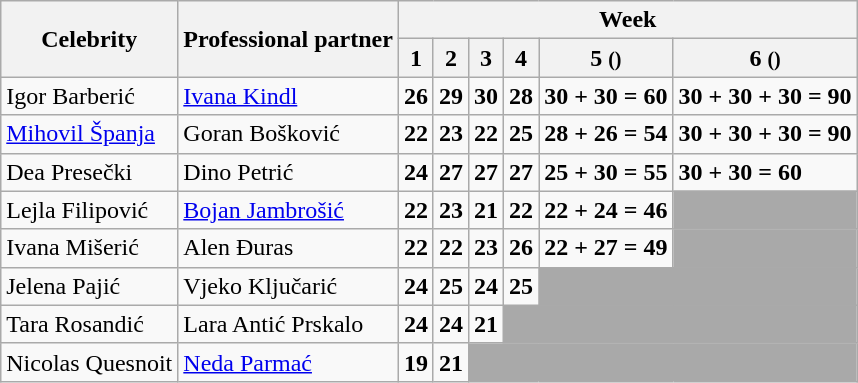<table class="wikitable">
<tr>
<th rowspan="2">Celebrity</th>
<th rowspan="2">Professional partner</th>
<th colspan="6">Week</th>
</tr>
<tr>
<th>1</th>
<th>2</th>
<th>3</th>
<th>4</th>
<th>5 <small>()</small></th>
<th>6 <small>()</small></th>
</tr>
<tr>
<td>Igor Barberić</td>
<td><a href='#'>Ivana Kindl</a></td>
<td><strong>26</strong></td>
<td><strong>29</strong></td>
<td><strong>30</strong></td>
<td><strong>28</strong></td>
<td><strong>30 + 30 = 60</strong></td>
<td><strong>30 + 30 + 30 = 90</strong></td>
</tr>
<tr>
<td><a href='#'>Mihovil Španja</a></td>
<td>Goran Bošković</td>
<td><strong>22</strong></td>
<td><strong>23</strong></td>
<td><strong>22</strong></td>
<td><strong>25</strong></td>
<td><strong>28 + 26 = 54</strong></td>
<td><strong>30 + 30 + 30 = 90</strong></td>
</tr>
<tr>
<td>Dea Presečki</td>
<td>Dino Petrić</td>
<td><strong>24</strong></td>
<td><strong>27</strong></td>
<td><strong>27</strong></td>
<td><strong>27</strong></td>
<td><strong>25 + 30 = 55</strong></td>
<td><strong>30 + 30 = 60</strong></td>
</tr>
<tr>
<td>Lejla Filipović</td>
<td><a href='#'>Bojan Jambrošić</a></td>
<td><strong>22</strong></td>
<td><strong>23</strong></td>
<td><strong>21</strong></td>
<td><strong>22</strong></td>
<td><strong>22 + 24 = 46</strong></td>
<td bgcolor="darkgray"></td>
</tr>
<tr>
<td>Ivana Mišerić</td>
<td>Alen Đuras</td>
<td><strong>22</strong></td>
<td><strong>22</strong></td>
<td><strong>23</strong></td>
<td><strong>26</strong></td>
<td><strong>22 + 27 = 49</strong></td>
<td bgcolor="darkgray"></td>
</tr>
<tr>
<td>Jelena Pajić</td>
<td>Vjeko Ključarić</td>
<td><strong>24</strong></td>
<td><strong>25</strong></td>
<td><strong>24</strong></td>
<td><strong>25</strong></td>
<td colspan="2" bgcolor="darkgray"></td>
</tr>
<tr>
<td>Tara Rosandić</td>
<td>Lara Antić Prskalo</td>
<td><strong>24</strong></td>
<td><strong>24</strong></td>
<td><strong>21</strong></td>
<td colspan="3" bgcolor="darkgray"></td>
</tr>
<tr>
<td>Nicolas Quesnoit</td>
<td><a href='#'>Neda Parmać</a></td>
<td><strong>19</strong></td>
<td><strong>21</strong></td>
<td colspan="4" bgcolor="darkgray"></td>
</tr>
</table>
